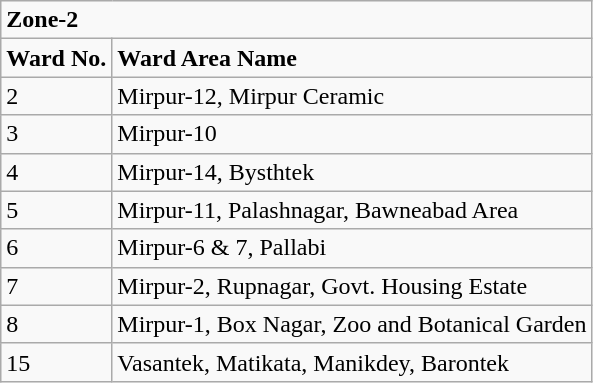<table class="wikitable">
<tr>
<td colspan="2"><strong>Zone-2</strong></td>
</tr>
<tr>
<td><strong>Ward No.</strong></td>
<td><strong>Ward Area Name</strong></td>
</tr>
<tr>
<td>2</td>
<td>Mirpur-12,  Mirpur Ceramic</td>
</tr>
<tr>
<td>3</td>
<td>Mirpur-10</td>
</tr>
<tr>
<td>4</td>
<td>Mirpur-14,  Bysthtek</td>
</tr>
<tr>
<td>5</td>
<td>Mirpur-11, Palashnagar, Bawneabad Area</td>
</tr>
<tr>
<td>6</td>
<td>Mirpur-6  & 7, Pallabi</td>
</tr>
<tr>
<td>7</td>
<td>Mirpur-2,  Rupnagar, Govt. Housing Estate</td>
</tr>
<tr>
<td>8</td>
<td>Mirpur-1, Box  Nagar, Zoo and Botanical Garden</td>
</tr>
<tr>
<td>15</td>
<td>Vasantek,  Matikata, Manikdey, Barontek</td>
</tr>
</table>
